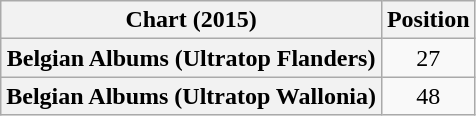<table class="wikitable sortable plainrowheaders" style="text-align:center">
<tr>
<th scope="col">Chart (2015)</th>
<th scope="col">Position</th>
</tr>
<tr>
<th scope="row">Belgian Albums (Ultratop Flanders)</th>
<td>27</td>
</tr>
<tr>
<th scope="row">Belgian Albums (Ultratop Wallonia)</th>
<td>48</td>
</tr>
</table>
